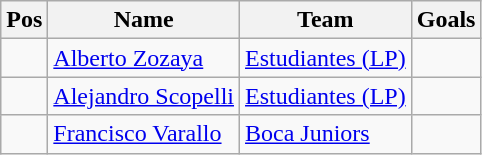<table class="wikitable">
<tr>
<th>Pos</th>
<th>Name</th>
<th>Team</th>
<th>Goals</th>
</tr>
<tr>
<td></td>
<td> <a href='#'>Alberto Zozaya</a></td>
<td><a href='#'>Estudiantes (LP)</a></td>
<td></td>
</tr>
<tr>
<td></td>
<td> <a href='#'>Alejandro Scopelli</a></td>
<td><a href='#'>Estudiantes (LP)</a></td>
<td></td>
</tr>
<tr>
<td></td>
<td> <a href='#'>Francisco Varallo</a></td>
<td><a href='#'>Boca Juniors</a></td>
<td></td>
</tr>
</table>
